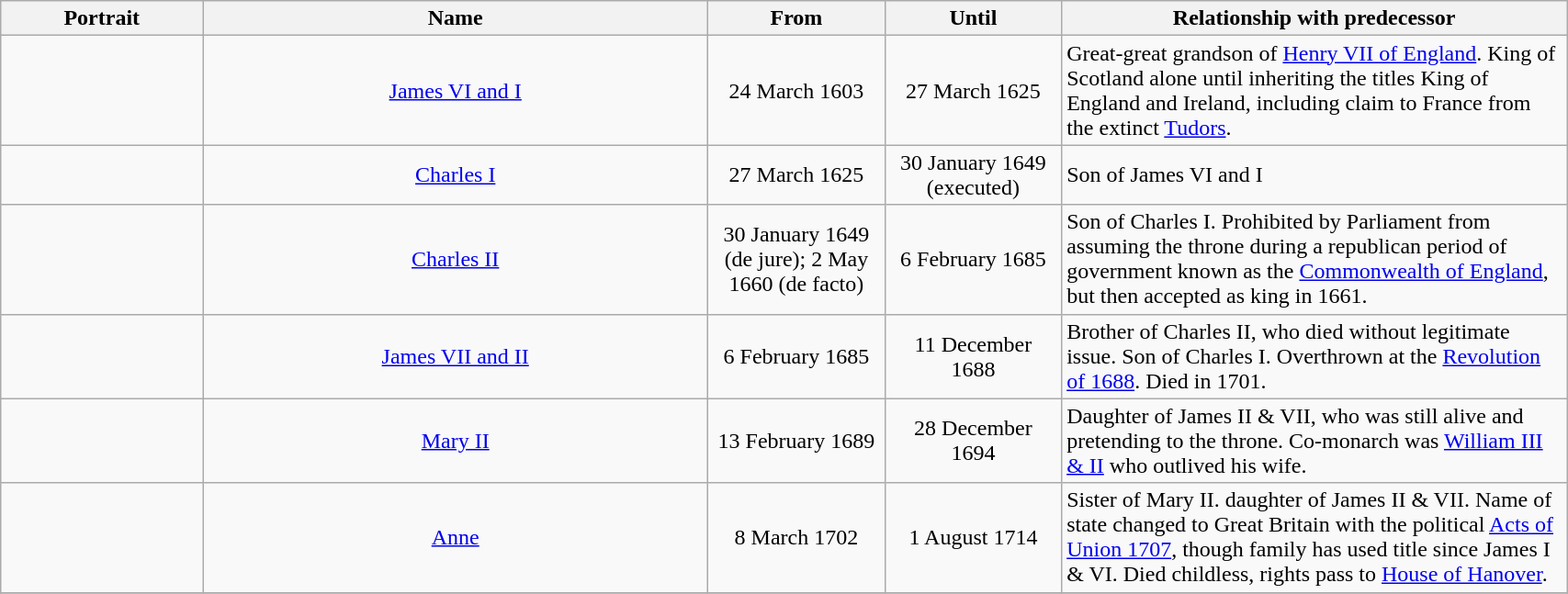<table width=90% class="wikitable">
<tr>
<th width=8%>Portrait</th>
<th width=20%>Name</th>
<th width=7%>From</th>
<th width=7%>Until</th>
<th width=20%>Relationship with predecessor</th>
</tr>
<tr>
<td align="center"></td>
<td align="center"><a href='#'>James VI and I</a> <br></td>
<td align="center">24 March 1603</td>
<td align="center">27 March 1625</td>
<td>Great-great grandson of <a href='#'>Henry VII of England</a>. King of Scotland alone until inheriting the titles King of England and Ireland, including claim to France from the extinct <a href='#'>Tudors</a>.</td>
</tr>
<tr>
<td align="center"></td>
<td align="center"><a href='#'>Charles I</a></td>
<td align="center">27 March 1625</td>
<td align="center">30 January 1649 (executed)</td>
<td>Son of James VI and I</td>
</tr>
<tr>
<td align="center"></td>
<td align="center"><a href='#'>Charles II</a></td>
<td align="center">30 January 1649 (de jure); 2 May 1660 (de facto)</td>
<td align="center">6 February 1685</td>
<td>Son of Charles I. Prohibited by Parliament from assuming the throne during a republican period of government known as the <a href='#'>Commonwealth of England</a>, but then accepted as king in 1661.</td>
</tr>
<tr>
<td align="center"></td>
<td align="center"><a href='#'>James VII and II</a></td>
<td align="center">6 February 1685</td>
<td align="center">11 December 1688</td>
<td>Brother of Charles II, who died without legitimate issue. Son of Charles I. Overthrown at the <a href='#'>Revolution of 1688</a>. Died in 1701.</td>
</tr>
<tr>
<td align="center"></td>
<td align="center"><a href='#'>Mary II</a></td>
<td align="center">13 February 1689</td>
<td align="center">28 December 1694</td>
<td>Daughter of James II & VII, who was still alive and pretending to the throne. Co-monarch was <a href='#'>William III & II</a> who outlived his wife.</td>
</tr>
<tr>
<td align="center"></td>
<td align="center"><a href='#'>Anne</a></td>
<td align="center">8 March 1702</td>
<td align="center">1 August 1714</td>
<td>Sister of Mary II. daughter of James II & VII. Name of state changed to Great Britain with the political <a href='#'>Acts of Union 1707</a>, though family has used title since James I & VI. Died childless, rights pass to <a href='#'>House of Hanover</a>.</td>
</tr>
<tr>
</tr>
</table>
